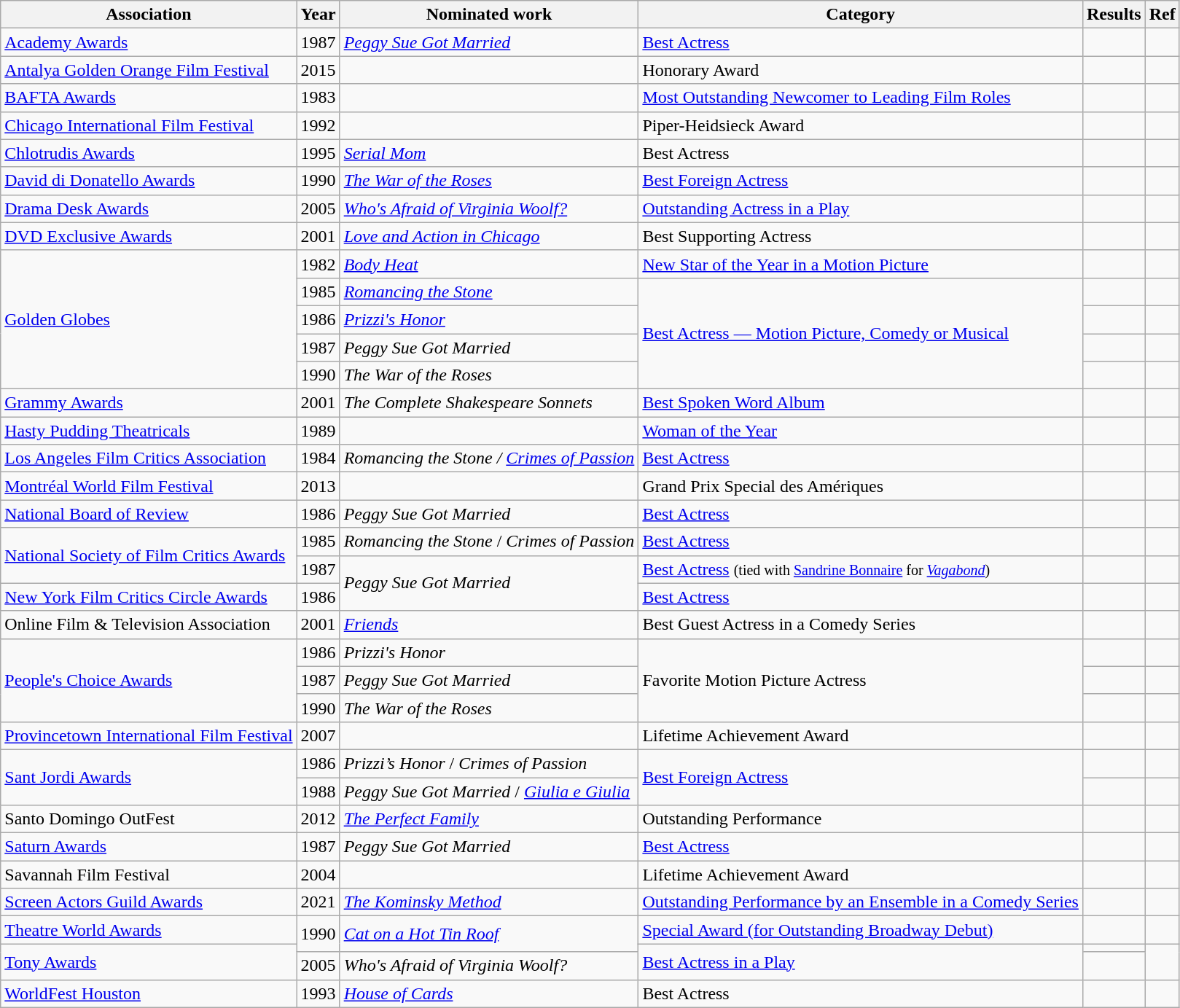<table class="wikitable sortable plainrowheaders">
<tr>
<th scope="col">Association</th>
<th scope="col">Year</th>
<th scope="col">Nominated work</th>
<th scope="col">Category</th>
<th scope="col">Results</th>
<th scope="col">Ref</th>
</tr>
<tr>
<td><a href='#'>Academy Awards</a></td>
<td>1987</td>
<td><em><a href='#'>Peggy Sue Got Married</a></em></td>
<td><a href='#'>Best Actress</a></td>
<td></td>
<td></td>
</tr>
<tr>
<td><a href='#'>Antalya Golden Orange Film Festival</a></td>
<td>2015</td>
<td></td>
<td>Honorary Award</td>
<td></td>
<td></td>
</tr>
<tr>
<td><a href='#'>BAFTA Awards</a></td>
<td>1983</td>
<td></td>
<td><a href='#'>Most Outstanding Newcomer to Leading Film Roles</a></td>
<td></td>
<td></td>
</tr>
<tr>
<td><a href='#'>Chicago International Film Festival</a></td>
<td>1992</td>
<td></td>
<td>Piper-Heidsieck Award</td>
<td></td>
<td></td>
</tr>
<tr>
<td><a href='#'>Chlotrudis Awards</a></td>
<td>1995</td>
<td><em><a href='#'>Serial Mom</a></em></td>
<td>Best Actress</td>
<td></td>
<td></td>
</tr>
<tr>
<td><a href='#'>David di Donatello Awards</a></td>
<td>1990</td>
<td><em><a href='#'>The War of the Roses</a></em></td>
<td><a href='#'>Best Foreign Actress</a></td>
<td></td>
<td></td>
</tr>
<tr>
<td><a href='#'>Drama Desk Awards</a></td>
<td>2005</td>
<td><em><a href='#'>Who's Afraid of Virginia Woolf?</a></em></td>
<td><a href='#'>Outstanding Actress in a Play</a></td>
<td></td>
<td></td>
</tr>
<tr>
<td><a href='#'>DVD Exclusive Awards</a></td>
<td>2001</td>
<td><em><a href='#'>Love and Action in Chicago</a></em></td>
<td>Best Supporting Actress</td>
<td></td>
<td></td>
</tr>
<tr>
<td rowspan="5"><a href='#'>Golden Globes</a></td>
<td>1982</td>
<td><em><a href='#'>Body Heat</a></em></td>
<td><a href='#'>New Star of the Year in a Motion Picture</a></td>
<td></td>
<td></td>
</tr>
<tr>
<td>1985</td>
<td><em><a href='#'>Romancing the Stone</a></em></td>
<td rowspan="4"><a href='#'>Best Actress — Motion Picture, Comedy or Musical</a></td>
<td></td>
<td></td>
</tr>
<tr>
<td>1986</td>
<td><em><a href='#'>Prizzi's Honor</a></em></td>
<td></td>
<td></td>
</tr>
<tr>
<td>1987</td>
<td><em>Peggy Sue Got Married</em></td>
<td></td>
<td></td>
</tr>
<tr>
<td>1990</td>
<td><em>The War of the Roses</em></td>
<td></td>
<td></td>
</tr>
<tr>
<td><a href='#'>Grammy Awards</a></td>
<td>2001</td>
<td><em>The Complete Shakespeare Sonnets</em></td>
<td><a href='#'>Best Spoken Word Album</a></td>
<td></td>
<td></td>
</tr>
<tr>
<td><a href='#'>Hasty Pudding Theatricals</a></td>
<td>1989</td>
<td></td>
<td><a href='#'>Woman of the Year</a></td>
<td></td>
<td></td>
</tr>
<tr>
<td><a href='#'>Los Angeles Film Critics Association</a></td>
<td>1984</td>
<td><em>Romancing the Stone / <a href='#'>Crimes of Passion</a></em></td>
<td><a href='#'>Best Actress</a></td>
<td></td>
<td></td>
</tr>
<tr>
<td><a href='#'>Montréal World Film Festival</a></td>
<td>2013</td>
<td></td>
<td>Grand Prix Special des Amériques</td>
<td></td>
<td></td>
</tr>
<tr>
<td><a href='#'>National Board of Review</a></td>
<td>1986</td>
<td><em>Peggy Sue Got Married</em></td>
<td><a href='#'>Best Actress</a></td>
<td></td>
<td></td>
</tr>
<tr>
<td rowspan="2"><a href='#'>National Society of Film Critics Awards</a></td>
<td>1985</td>
<td><em>Romancing the Stone</em> / <em>Crimes of Passion</em></td>
<td><a href='#'>Best Actress</a></td>
<td></td>
<td></td>
</tr>
<tr>
<td>1987</td>
<td rowspan="2"><em>Peggy Sue Got Married</em></td>
<td><a href='#'>Best Actress</a> <small>(tied with <a href='#'>Sandrine Bonnaire</a> for <em><a href='#'>Vagabond</a></em>)</small></td>
<td></td>
<td></td>
</tr>
<tr>
<td><a href='#'>New York Film Critics Circle Awards</a></td>
<td>1986</td>
<td><a href='#'>Best Actress</a></td>
<td></td>
<td></td>
</tr>
<tr>
<td>Online Film & Television Association</td>
<td>2001</td>
<td><em><a href='#'>Friends</a></em></td>
<td>Best Guest Actress in a Comedy Series</td>
<td></td>
<td></td>
</tr>
<tr>
<td rowspan="3"><a href='#'>People's Choice Awards</a></td>
<td>1986</td>
<td><em>Prizzi's Honor</em></td>
<td rowspan="3">Favorite Motion Picture Actress</td>
<td></td>
<td></td>
</tr>
<tr>
<td>1987</td>
<td><em>Peggy Sue Got Married</em></td>
<td></td>
<td></td>
</tr>
<tr>
<td>1990</td>
<td><em>The War of the Roses</em></td>
<td></td>
<td></td>
</tr>
<tr>
<td><a href='#'>Provincetown International Film Festival</a></td>
<td>2007</td>
<td></td>
<td>Lifetime Achievement Award</td>
<td></td>
<td></td>
</tr>
<tr>
<td rowspan="2"><a href='#'>Sant Jordi Awards</a></td>
<td>1986</td>
<td><em>Prizzi’s Honor</em> / <em>Crimes of Passion</em></td>
<td rowspan="2"><a href='#'>Best Foreign Actress</a></td>
<td></td>
<td></td>
</tr>
<tr>
<td>1988</td>
<td><em>Peggy Sue Got Married</em> / <em><a href='#'>Giulia e Giulia</a></em></td>
<td></td>
<td></td>
</tr>
<tr>
<td>Santo Domingo OutFest</td>
<td>2012</td>
<td><em><a href='#'>The Perfect Family</a></em></td>
<td>Outstanding Performance</td>
<td></td>
<td></td>
</tr>
<tr>
<td><a href='#'>Saturn Awards</a></td>
<td>1987</td>
<td><em>Peggy Sue Got Married</em></td>
<td><a href='#'>Best Actress</a></td>
<td></td>
<td></td>
</tr>
<tr>
<td>Savannah Film Festival</td>
<td>2004</td>
<td></td>
<td>Lifetime Achievement Award</td>
<td></td>
<td></td>
</tr>
<tr>
<td><a href='#'>Screen Actors Guild Awards</a></td>
<td>2021</td>
<td><em><a href='#'>The Kominsky Method</a></em></td>
<td><a href='#'>Outstanding Performance by an Ensemble in a Comedy Series</a></td>
<td></td>
<td></td>
</tr>
<tr>
<td><a href='#'>Theatre World Awards</a></td>
<td rowspan="2">1990</td>
<td rowspan="2"><em><a href='#'>Cat on a Hot Tin Roof</a></em></td>
<td><a href='#'>Special Award (for Outstanding Broadway Debut)</a></td>
<td></td>
<td></td>
</tr>
<tr>
<td rowspan="2"><a href='#'>Tony Awards</a></td>
<td rowspan="2"><a href='#'>Best Actress in a Play</a></td>
<td></td>
<td rowspan="2"></td>
</tr>
<tr>
<td>2005</td>
<td><em>Who's Afraid of Virginia Woolf?</em></td>
<td></td>
</tr>
<tr>
<td><a href='#'>WorldFest Houston</a></td>
<td>1993</td>
<td><em><a href='#'>House of Cards</a></em></td>
<td>Best Actress</td>
<td></td>
<td></td>
</tr>
</table>
